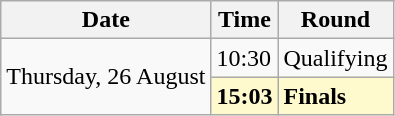<table class="wikitable">
<tr>
<th>Date</th>
<th>Time</th>
<th>Round</th>
</tr>
<tr>
<td rowspan=2>Thursday, 26 August</td>
<td>10:30</td>
<td>Qualifying</td>
</tr>
<tr style="background:lemonchiffon">
<td><strong>15:03</strong></td>
<td><strong>Finals</strong></td>
</tr>
</table>
